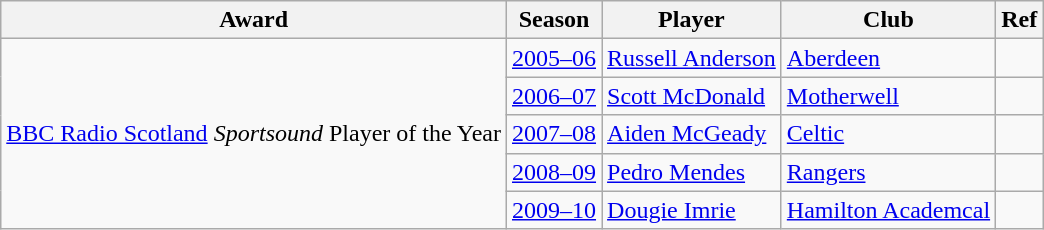<table class="wikitable">
<tr>
<th>Award</th>
<th>Season</th>
<th>Player</th>
<th>Club</th>
<th>Ref</th>
</tr>
<tr>
<td rowspan="5"><a href='#'>BBC Radio Scotland</a> <em>Sportsound</em> Player of the Year</td>
<td><a href='#'>2005–06</a></td>
<td><a href='#'>Russell Anderson</a></td>
<td><a href='#'>Aberdeen</a></td>
<td></td>
</tr>
<tr>
<td><a href='#'>2006–07</a></td>
<td><a href='#'>Scott McDonald</a></td>
<td><a href='#'>Motherwell</a></td>
<td></td>
</tr>
<tr>
<td><a href='#'>2007–08</a></td>
<td><a href='#'>Aiden McGeady</a></td>
<td><a href='#'>Celtic</a></td>
<td></td>
</tr>
<tr>
<td><a href='#'>2008–09</a></td>
<td><a href='#'>Pedro Mendes</a></td>
<td><a href='#'>Rangers</a></td>
<td></td>
</tr>
<tr>
<td><a href='#'>2009–10</a></td>
<td><a href='#'>Dougie Imrie</a></td>
<td><a href='#'>Hamilton Academcal</a></td>
<td></td>
</tr>
</table>
